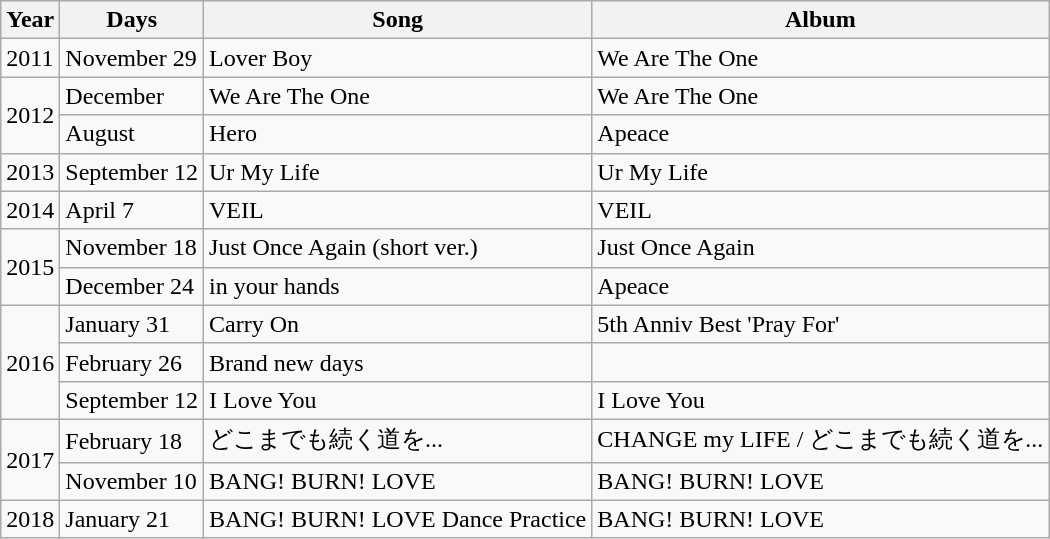<table class="wikitable">
<tr>
<th>Year</th>
<th>Days</th>
<th>Song</th>
<th>Album</th>
</tr>
<tr>
<td>2011</td>
<td>November 29</td>
<td>Lover Boy</td>
<td>We Are The One</td>
</tr>
<tr>
<td rowspan=2>2012</td>
<td>December</td>
<td>We Are The One</td>
<td>We Are The One</td>
</tr>
<tr>
<td>August</td>
<td>Hero</td>
<td>Apeace</td>
</tr>
<tr>
<td>2013</td>
<td>September 12</td>
<td>Ur My Life</td>
<td>Ur My Life</td>
</tr>
<tr>
<td>2014</td>
<td>April 7</td>
<td>VEIL</td>
<td>VEIL</td>
</tr>
<tr>
<td rowspan=2>2015</td>
<td>November 18</td>
<td>Just Once Again (short ver.)</td>
<td>Just Once Again</td>
</tr>
<tr>
<td>December 24</td>
<td>in your hands</td>
<td>Apeace</td>
</tr>
<tr>
<td rowspan=3>2016</td>
<td>January 31</td>
<td>Carry On</td>
<td>5th Anniv Best 'Pray For'</td>
</tr>
<tr>
<td>February 26</td>
<td>Brand new days</td>
<td></td>
</tr>
<tr>
<td>September 12</td>
<td>I Love You</td>
<td>I Love You</td>
</tr>
<tr>
<td rowspan=2>2017</td>
<td>February 18</td>
<td>どこまでも続く道を...</td>
<td>CHANGE my LIFE / どこまでも続く道を...</td>
</tr>
<tr>
<td>November 10</td>
<td>BANG! BURN! LOVE</td>
<td>BANG! BURN! LOVE</td>
</tr>
<tr>
<td>2018</td>
<td>January 21</td>
<td>BANG! BURN! LOVE Dance Practice</td>
<td>BANG! BURN! LOVE</td>
</tr>
</table>
